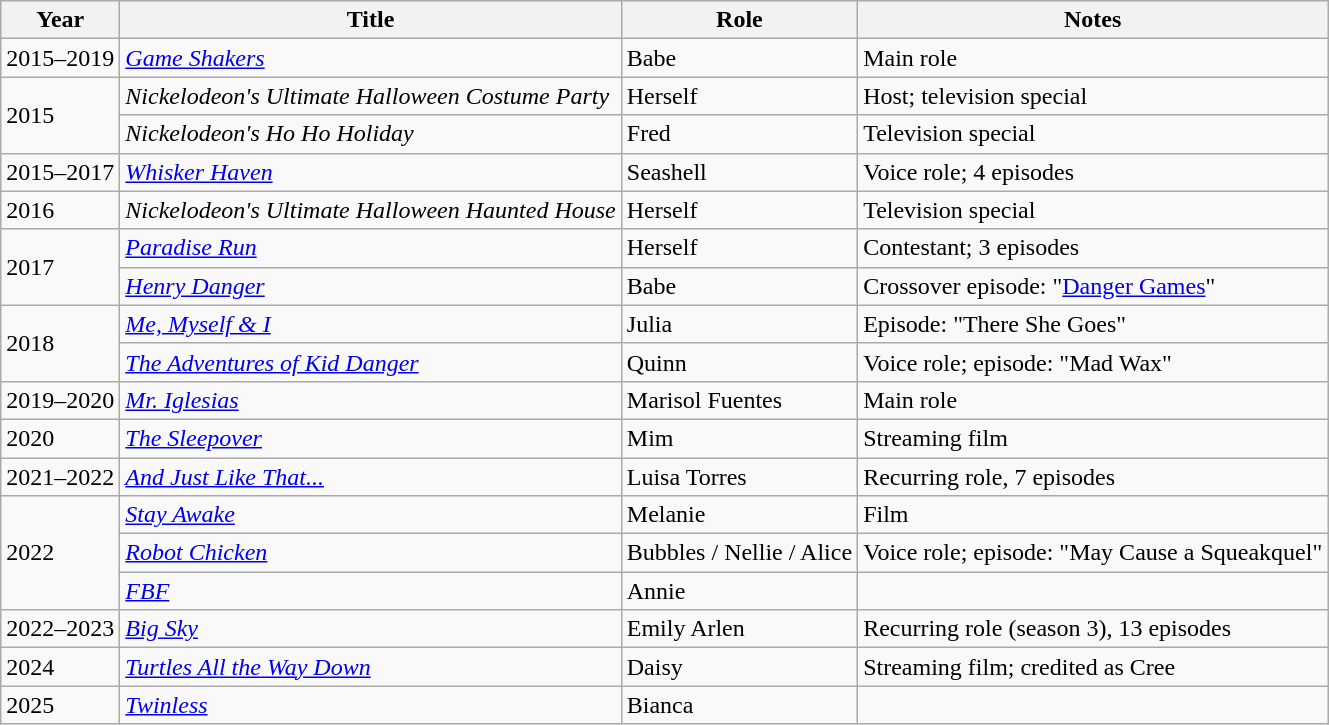<table class="wikitable sortable">
<tr>
<th>Year</th>
<th>Title</th>
<th>Role</th>
<th class="unsortable">Notes</th>
</tr>
<tr>
<td>2015–2019</td>
<td><em><a href='#'>Game Shakers</a></em></td>
<td>Babe</td>
<td>Main role</td>
</tr>
<tr>
<td rowspan="2">2015</td>
<td><em>Nickelodeon's Ultimate Halloween Costume Party</em></td>
<td>Herself</td>
<td>Host; television special</td>
</tr>
<tr>
<td><em>Nickelodeon's Ho Ho Holiday</em></td>
<td>Fred</td>
<td>Television special</td>
</tr>
<tr>
<td>2015–2017</td>
<td><em><a href='#'>Whisker Haven</a></em></td>
<td>Seashell</td>
<td>Voice role; 4 episodes</td>
</tr>
<tr>
<td>2016</td>
<td><em>Nickelodeon's Ultimate Halloween Haunted House</em></td>
<td>Herself</td>
<td>Television special</td>
</tr>
<tr>
<td rowspan="2">2017</td>
<td><em><a href='#'>Paradise Run</a></em></td>
<td>Herself</td>
<td>Contestant; 3 episodes</td>
</tr>
<tr>
<td><em><a href='#'>Henry Danger</a></em></td>
<td>Babe</td>
<td>Crossover episode: "<a href='#'>Danger Games</a>"</td>
</tr>
<tr>
<td rowspan="2">2018</td>
<td><em><a href='#'>Me, Myself & I</a></em></td>
<td>Julia</td>
<td>Episode: "There She Goes"</td>
</tr>
<tr>
<td><em><a href='#'>The Adventures of Kid Danger</a></em></td>
<td>Quinn</td>
<td>Voice role; episode: "Mad Wax"</td>
</tr>
<tr>
<td>2019–2020</td>
<td><em><a href='#'>Mr. Iglesias</a></em></td>
<td>Marisol Fuentes</td>
<td>Main role</td>
</tr>
<tr>
<td>2020</td>
<td><em><a href='#'>The Sleepover</a></em></td>
<td>Mim</td>
<td>Streaming film</td>
</tr>
<tr>
<td>2021–2022</td>
<td><em><a href='#'>And Just Like That...</a></em></td>
<td>Luisa Torres</td>
<td>Recurring role, 7 episodes</td>
</tr>
<tr>
<td rowspan="3">2022</td>
<td><em><a href='#'>Stay Awake</a></em></td>
<td>Melanie</td>
<td>Film</td>
</tr>
<tr>
<td><em><a href='#'>Robot Chicken</a></em></td>
<td>Bubbles / Nellie / Alice</td>
<td>Voice role; episode: "May Cause a Squeakquel"</td>
</tr>
<tr>
<td><em><a href='#'>FBF</a></em></td>
<td>Annie</td>
<td></td>
</tr>
<tr>
<td>2022–2023</td>
<td><em><a href='#'>Big Sky</a></em></td>
<td>Emily Arlen</td>
<td>Recurring role (season 3), 13 episodes</td>
</tr>
<tr>
<td>2024</td>
<td><em><a href='#'>Turtles All the Way Down</a></em></td>
<td>Daisy</td>
<td>Streaming film; credited as Cree</td>
</tr>
<tr>
<td>2025</td>
<td><em><a href='#'>Twinless</a></em></td>
<td>Bianca</td>
<td></td>
</tr>
</table>
